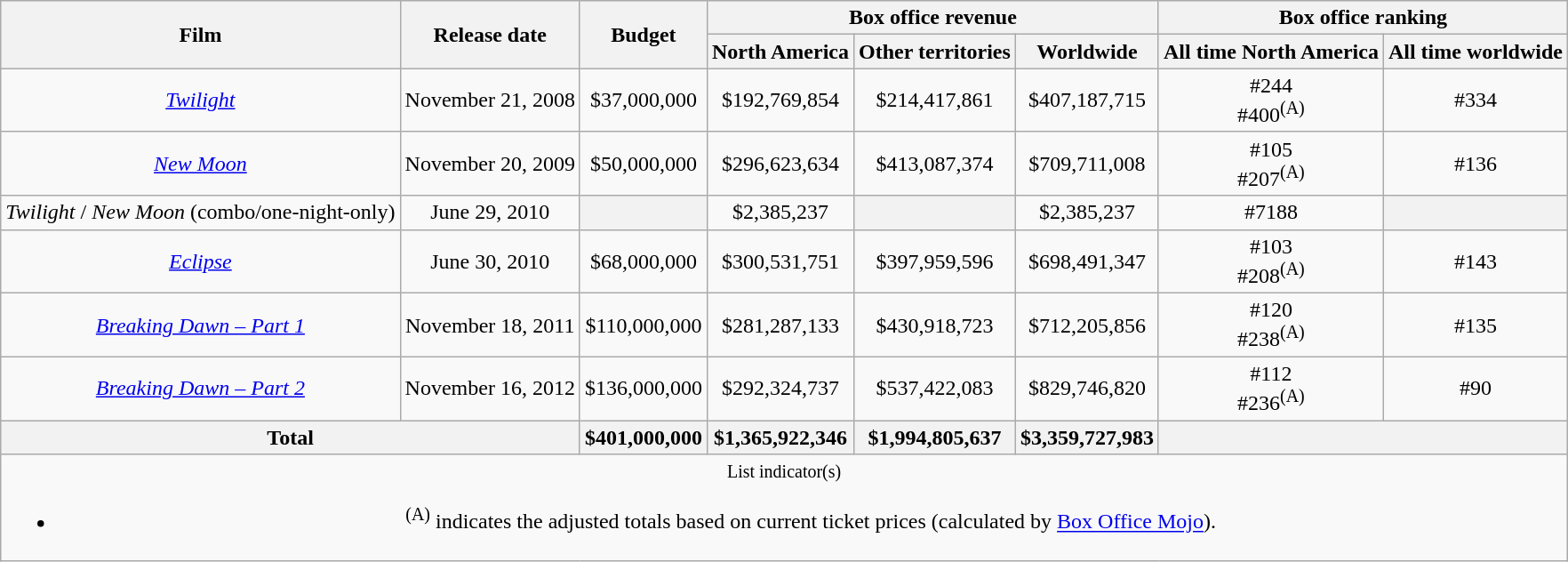<table class="wikitable sortable" border="1" style="text-align: center;">
<tr>
<th rowspan="2">Film</th>
<th rowspan="2">Release date</th>
<th rowspan="2">Budget</th>
<th colspan="3">Box office revenue</th>
<th colspan="2">Box office ranking</th>
</tr>
<tr>
<th>North America</th>
<th>Other territories</th>
<th>Worldwide</th>
<th>All time North America</th>
<th>All time worldwide</th>
</tr>
<tr>
<td><em><a href='#'>Twilight</a></em></td>
<td>November 21, 2008</td>
<td style="text-align:center;">$37,000,000</td>
<td style="text-align:center;">$192,769,854</td>
<td style="text-align:center;">$214,417,861</td>
<td style="text-align:center;">$407,187,715</td>
<td style="text-align:center;">#244<br>#400<sup>(A)</sup></td>
<td style="text-align:center;">#334</td>
</tr>
<tr>
<td><em><a href='#'>New Moon</a></em></td>
<td>November 20, 2009</td>
<td style="text-align:center;">$50,000,000</td>
<td style="text-align:center;">$296,623,634</td>
<td style="text-align:center;">$413,087,374</td>
<td style="text-align:center;">$709,711,008</td>
<td style="text-align:center;">#105<br>#207<sup>(A)</sup></td>
<td style="text-align:center;">#136</td>
</tr>
<tr>
<td><em>Twilight</em> / <em>New Moon</em> (combo/one-night-only)</td>
<td>June 29, 2010</td>
<th></th>
<td style="text-align:center;">$2,385,237</td>
<th></th>
<td style="text-align:center;">$2,385,237</td>
<td style="text-align:center;">#7188</td>
<th></th>
</tr>
<tr>
<td><em><a href='#'>Eclipse</a></em></td>
<td>June 30, 2010</td>
<td style="text-align:center;">$68,000,000</td>
<td style="text-align:center;">$300,531,751</td>
<td style="text-align:center;">$397,959,596</td>
<td style="text-align:center;">$698,491,347</td>
<td style="text-align:center;">#103<br>#208<sup>(A)</sup></td>
<td style="text-align:center;">#143</td>
</tr>
<tr>
<td><em><a href='#'>Breaking Dawn – Part 1</a></em></td>
<td>November 18, 2011</td>
<td style="text-align:center;">$110,000,000</td>
<td style="text-align:center;">$281,287,133</td>
<td style="text-align:center;">$430,918,723</td>
<td style="text-align:center;">$712,205,856</td>
<td style="text-align:center;">#120<br>#238<sup>(A)</sup></td>
<td style="text-align:center;">#135</td>
</tr>
<tr>
<td><em><a href='#'>Breaking Dawn – Part 2</a></em></td>
<td>November 16, 2012</td>
<td style="text-align:center;">$136,000,000</td>
<td style="text-align:center;">$292,324,737</td>
<td style="text-align:center;">$537,422,083</td>
<td style="text-align:center;">$829,746,820</td>
<td style="text-align:center;">#112<br>#236<sup>(A)</sup></td>
<td style="text-align:center;">#90</td>
</tr>
<tr class="sortbottom">
<th colspan="2">Total</th>
<th>$401,000,000</th>
<th>$1,365,922,346</th>
<th>$1,994,805,637</th>
<th>$3,359,727,983</th>
<th colspan="2"></th>
</tr>
<tr class="sortbottom">
<td colspan="10"><small>List indicator(s)</small><br><ul><li><sup>(A)</sup> indicates the adjusted totals based on current ticket prices (calculated by <a href='#'>Box Office Mojo</a>).</li></ul></td>
</tr>
</table>
